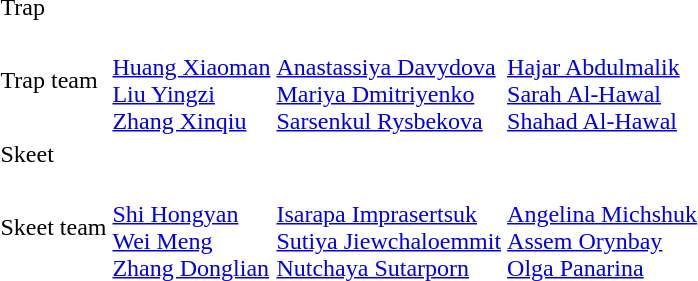<table>
<tr>
<td>Trap</td>
<td></td>
<td></td>
<td></td>
</tr>
<tr>
<td>Trap team</td>
<td><br><a href='#'>Huang Xiaoman</a><br><a href='#'>Liu Yingzi</a><br><a href='#'>Zhang Xinqiu</a></td>
<td><br><a href='#'>Anastassiya Davydova</a><br><a href='#'>Mariya Dmitriyenko</a><br><a href='#'>Sarsenkul Rysbekova</a></td>
<td><br><a href='#'>Hajar Abdulmalik</a><br><a href='#'>Sarah Al-Hawal</a><br><a href='#'>Shahad Al-Hawal</a></td>
</tr>
<tr>
<td>Skeet</td>
<td></td>
<td></td>
<td></td>
</tr>
<tr>
<td>Skeet team</td>
<td><br><a href='#'>Shi Hongyan</a><br><a href='#'>Wei Meng</a><br><a href='#'>Zhang Donglian</a></td>
<td><br><a href='#'>Isarapa Imprasertsuk</a><br><a href='#'>Sutiya Jiewchaloemmit</a><br><a href='#'>Nutchaya Sutarporn</a></td>
<td><br><a href='#'>Angelina Michshuk</a><br><a href='#'>Assem Orynbay</a><br><a href='#'>Olga Panarina</a></td>
</tr>
</table>
